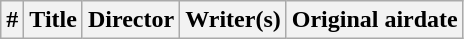<table class="wikitable plainrowheaders">
<tr>
<th>#</th>
<th>Title</th>
<th>Director</th>
<th>Writer(s)</th>
<th>Original airdate<br></th>
</tr>
</table>
